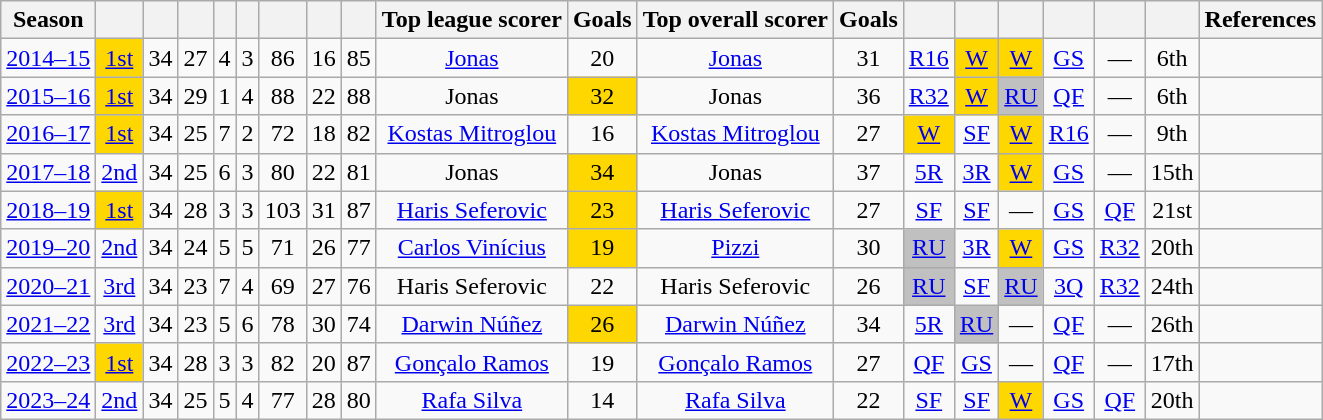<table class="wikitable" style="text-align:center;">
<tr>
<th>Season</th>
<th></th>
<th></th>
<th></th>
<th></th>
<th></th>
<th></th>
<th></th>
<th></th>
<th>Top league scorer</th>
<th>Goals</th>
<th>Top overall scorer</th>
<th>Goals</th>
<th></th>
<th></th>
<th></th>
<th></th>
<th></th>
<th></th>
<th>References</th>
</tr>
<tr>
<td><a href='#'>2014–15</a></td>
<td style="background:gold;"><a href='#'>1st</a></td>
<td>34</td>
<td>27</td>
<td>4</td>
<td>3</td>
<td>86</td>
<td>16</td>
<td>85</td>
<td><a href='#'>Jonas</a></td>
<td>20</td>
<td><a href='#'>Jonas</a></td>
<td>31</td>
<td><a href='#'>R16</a></td>
<td style="background:gold;"><a href='#'>W</a></td>
<td style="background:gold;"><a href='#'>W</a></td>
<td><a href='#'>GS</a></td>
<td>—</td>
<td>6th</td>
<td></td>
</tr>
<tr>
<td><a href='#'>2015–16</a></td>
<td style="background:gold;"><a href='#'>1st</a></td>
<td>34</td>
<td>29</td>
<td>1</td>
<td>4</td>
<td>88</td>
<td>22</td>
<td>88</td>
<td>Jonas</td>
<td style="background:gold;">32</td>
<td>Jonas</td>
<td>36</td>
<td><a href='#'>R32</a></td>
<td style="background:gold;"><a href='#'>W</a></td>
<td style="background:silver;"><a href='#'>RU</a></td>
<td><a href='#'>QF</a></td>
<td>—</td>
<td>6th</td>
<td></td>
</tr>
<tr>
<td><a href='#'>2016–17</a></td>
<td style="background:gold;"><a href='#'>1st</a></td>
<td>34</td>
<td>25</td>
<td>7</td>
<td>2</td>
<td>72</td>
<td>18</td>
<td>82</td>
<td><a href='#'>Kostas Mitroglou</a></td>
<td>16</td>
<td><a href='#'>Kostas Mitroglou</a></td>
<td>27</td>
<td style="background:gold;"><a href='#'>W</a></td>
<td><a href='#'>SF</a></td>
<td style="background:gold;"><a href='#'>W</a></td>
<td><a href='#'>R16</a></td>
<td>—</td>
<td>9th</td>
<td></td>
</tr>
<tr>
<td><a href='#'>2017–18</a></td>
<td><a href='#'>2nd</a></td>
<td>34</td>
<td>25</td>
<td>6</td>
<td>3</td>
<td>80</td>
<td>22</td>
<td>81</td>
<td>Jonas</td>
<td style="background:gold;">34</td>
<td>Jonas</td>
<td>37</td>
<td><a href='#'>5R</a></td>
<td><a href='#'>3R</a></td>
<td style="background:gold;"><a href='#'>W</a></td>
<td><a href='#'>GS</a></td>
<td>—</td>
<td>15th</td>
<td></td>
</tr>
<tr>
<td><a href='#'>2018–19</a></td>
<td style="background:gold;"><a href='#'>1st</a></td>
<td>34</td>
<td>28</td>
<td>3</td>
<td>3</td>
<td>103</td>
<td>31</td>
<td>87</td>
<td><a href='#'>Haris Seferovic</a></td>
<td style="background:gold;">23</td>
<td><a href='#'>Haris Seferovic</a></td>
<td>27</td>
<td><a href='#'>SF</a></td>
<td><a href='#'>SF</a></td>
<td>—</td>
<td><a href='#'>GS</a></td>
<td><a href='#'>QF</a></td>
<td>21st</td>
<td></td>
</tr>
<tr>
<td><a href='#'>2019–20</a></td>
<td><a href='#'>2nd</a></td>
<td>34</td>
<td>24</td>
<td>5</td>
<td>5</td>
<td>71</td>
<td>26</td>
<td>77</td>
<td><a href='#'>Carlos Vinícius</a></td>
<td style="background:gold;">19</td>
<td><a href='#'>Pizzi</a></td>
<td>30</td>
<td style="background:silver;"><a href='#'>RU</a></td>
<td><a href='#'>3R</a></td>
<td style="background:gold;"><a href='#'>W</a></td>
<td><a href='#'>GS</a></td>
<td><a href='#'>R32</a></td>
<td>20th</td>
<td></td>
</tr>
<tr>
<td><a href='#'>2020–21</a></td>
<td><a href='#'>3rd</a></td>
<td>34</td>
<td>23</td>
<td>7</td>
<td>4</td>
<td>69</td>
<td>27</td>
<td>76</td>
<td>Haris Seferovic</td>
<td>22</td>
<td>Haris Seferovic</td>
<td>26</td>
<td style="background:silver;"><a href='#'>RU</a></td>
<td><a href='#'>SF</a></td>
<td style="background:silver;"><a href='#'>RU</a></td>
<td><a href='#'>3Q</a></td>
<td><a href='#'>R32</a></td>
<td>24th</td>
<td></td>
</tr>
<tr>
<td><a href='#'>2021–22</a></td>
<td><a href='#'>3rd</a></td>
<td>34</td>
<td>23</td>
<td>5</td>
<td>6</td>
<td>78</td>
<td>30</td>
<td>74</td>
<td><a href='#'>Darwin Núñez</a></td>
<td style="background:gold;">26</td>
<td><a href='#'>Darwin Núñez</a></td>
<td>34</td>
<td><a href='#'>5R</a></td>
<td style="background:silver;"><a href='#'>RU</a></td>
<td>—</td>
<td><a href='#'>QF</a></td>
<td>—</td>
<td>26th</td>
<td></td>
</tr>
<tr>
<td><a href='#'>2022–23</a></td>
<td style="background:gold;"><a href='#'>1st</a></td>
<td>34</td>
<td>28</td>
<td>3</td>
<td>3</td>
<td>82</td>
<td>20</td>
<td>87</td>
<td><a href='#'>Gonçalo Ramos</a></td>
<td>19</td>
<td><a href='#'>Gonçalo Ramos</a></td>
<td>27</td>
<td><a href='#'>QF</a></td>
<td><a href='#'>GS</a></td>
<td>—</td>
<td><a href='#'>QF</a></td>
<td>—</td>
<td>17th</td>
<td></td>
</tr>
<tr>
<td><a href='#'>2023–24</a></td>
<td><a href='#'>2nd</a></td>
<td>34</td>
<td>25</td>
<td>5</td>
<td>4</td>
<td>77</td>
<td>28</td>
<td>80</td>
<td><a href='#'>Rafa Silva</a></td>
<td>14</td>
<td><a href='#'>Rafa Silva</a></td>
<td>22</td>
<td><a href='#'>SF</a></td>
<td><a href='#'>SF</a></td>
<td style="background:gold;"><a href='#'>W</a></td>
<td><a href='#'>GS</a></td>
<td><a href='#'>QF</a></td>
<td>20th</td>
<td></td>
</tr>
</table>
